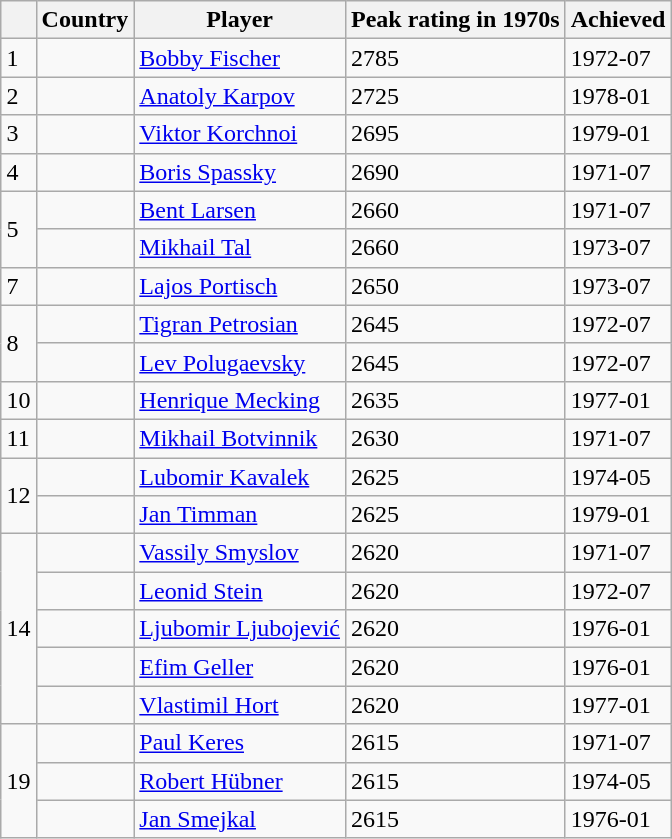<table class="wikitable sortable" style="margin:auto;">
<tr>
<th></th>
<th>Country</th>
<th>Player</th>
<th>Peak rating in 1970s</th>
<th>Achieved</th>
</tr>
<tr>
<td>1</td>
<td></td>
<td><a href='#'>Bobby Fischer</a></td>
<td>2785</td>
<td>1972-07</td>
</tr>
<tr>
<td>2</td>
<td></td>
<td><a href='#'>Anatoly Karpov</a></td>
<td>2725</td>
<td>1978-01</td>
</tr>
<tr>
<td>3</td>
<td></td>
<td><a href='#'>Viktor Korchnoi</a></td>
<td>2695</td>
<td>1979-01</td>
</tr>
<tr>
<td>4</td>
<td></td>
<td><a href='#'>Boris Spassky</a></td>
<td>2690</td>
<td>1971-07</td>
</tr>
<tr>
<td rowspan=2>5</td>
<td></td>
<td><a href='#'>Bent Larsen</a></td>
<td>2660</td>
<td>1971-07</td>
</tr>
<tr>
<td></td>
<td><a href='#'>Mikhail Tal</a></td>
<td>2660</td>
<td>1973-07</td>
</tr>
<tr>
<td>7</td>
<td></td>
<td><a href='#'>Lajos Portisch</a></td>
<td>2650</td>
<td>1973-07</td>
</tr>
<tr>
<td rowspan=2>8</td>
<td></td>
<td><a href='#'>Tigran Petrosian</a></td>
<td>2645</td>
<td>1972-07</td>
</tr>
<tr>
<td></td>
<td><a href='#'>Lev Polugaevsky</a></td>
<td>2645</td>
<td>1972-07</td>
</tr>
<tr>
<td>10</td>
<td></td>
<td><a href='#'>Henrique Mecking</a></td>
<td>2635</td>
<td>1977-01</td>
</tr>
<tr>
<td>11</td>
<td></td>
<td><a href='#'>Mikhail Botvinnik</a></td>
<td>2630</td>
<td>1971-07</td>
</tr>
<tr>
<td rowspan=2>12</td>
<td></td>
<td><a href='#'>Lubomir Kavalek</a></td>
<td>2625</td>
<td>1974-05</td>
</tr>
<tr>
<td></td>
<td><a href='#'>Jan Timman</a></td>
<td>2625</td>
<td>1979-01</td>
</tr>
<tr>
<td rowspan=5>14</td>
<td></td>
<td><a href='#'>Vassily Smyslov</a></td>
<td>2620</td>
<td>1971-07</td>
</tr>
<tr>
<td></td>
<td><a href='#'>Leonid Stein</a></td>
<td>2620</td>
<td>1972-07</td>
</tr>
<tr>
<td></td>
<td><a href='#'>Ljubomir Ljubojević</a></td>
<td>2620</td>
<td>1976-01</td>
</tr>
<tr>
<td></td>
<td><a href='#'>Efim Geller</a></td>
<td>2620</td>
<td>1976-01</td>
</tr>
<tr>
<td></td>
<td><a href='#'>Vlastimil Hort</a></td>
<td>2620</td>
<td>1977-01</td>
</tr>
<tr>
<td rowspan=3>19</td>
<td></td>
<td><a href='#'>Paul Keres</a></td>
<td>2615</td>
<td>1971-07</td>
</tr>
<tr>
<td></td>
<td><a href='#'>Robert Hübner</a></td>
<td>2615</td>
<td>1974-05</td>
</tr>
<tr>
<td></td>
<td><a href='#'>Jan Smejkal</a></td>
<td>2615</td>
<td>1976-01</td>
</tr>
</table>
